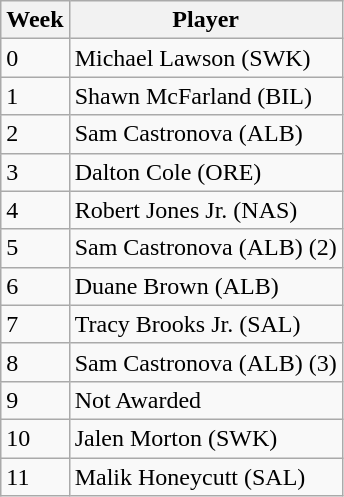<table class="wikitable">
<tr>
<th>Week</th>
<th>Player</th>
</tr>
<tr>
<td>0</td>
<td>Michael Lawson (SWK)</td>
</tr>
<tr>
<td>1</td>
<td>Shawn McFarland (BIL)</td>
</tr>
<tr>
<td>2</td>
<td>Sam Castronova (ALB)</td>
</tr>
<tr>
<td>3</td>
<td>Dalton Cole (ORE)</td>
</tr>
<tr>
<td>4</td>
<td>Robert Jones Jr. (NAS)</td>
</tr>
<tr>
<td>5</td>
<td>Sam Castronova (ALB) (2)</td>
</tr>
<tr>
<td>6</td>
<td>Duane Brown (ALB)</td>
</tr>
<tr>
<td>7</td>
<td>Tracy Brooks Jr. (SAL)</td>
</tr>
<tr>
<td>8</td>
<td>Sam Castronova (ALB) (3)</td>
</tr>
<tr>
<td>9</td>
<td>Not Awarded</td>
</tr>
<tr>
<td>10</td>
<td>Jalen Morton (SWK)</td>
</tr>
<tr>
<td>11</td>
<td>Malik Honeycutt (SAL)</td>
</tr>
</table>
